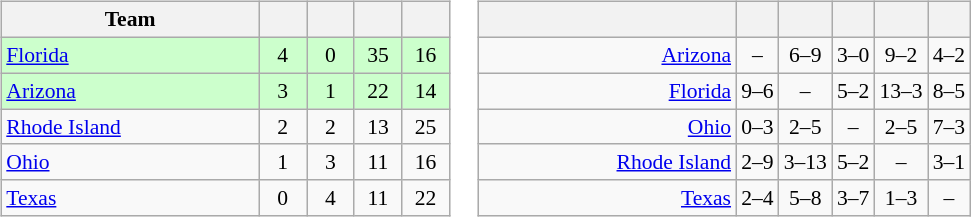<table>
<tr>
<td><br><table class="wikitable" style="text-align: center; font-size: 90%;">
<tr>
<th width=165>Team</th>
<th width=25></th>
<th width=25></th>
<th width=25></th>
<th width=25></th>
</tr>
<tr bgcolor="#ccffcc">
<td align="left"> <a href='#'>Florida</a></td>
<td>4</td>
<td>0</td>
<td>35</td>
<td>16</td>
</tr>
<tr bgcolor="#ccffcc">
<td align="left"> <a href='#'>Arizona</a></td>
<td>3</td>
<td>1</td>
<td>22</td>
<td>14</td>
</tr>
<tr>
<td align="left"> <a href='#'>Rhode Island</a></td>
<td>2</td>
<td>2</td>
<td>13</td>
<td>25</td>
</tr>
<tr>
<td align="left"> <a href='#'>Ohio</a></td>
<td>1</td>
<td>3</td>
<td>11</td>
<td>16</td>
</tr>
<tr>
<td align="left"> <a href='#'>Texas</a></td>
<td>0</td>
<td>4</td>
<td>11</td>
<td>22</td>
</tr>
</table>
</td>
<td><br><table class="wikitable" style="text-align:center; font-size:90%;">
<tr>
<th width=165> </th>
<th></th>
<th></th>
<th></th>
<th></th>
<th></th>
</tr>
<tr>
<td style="text-align:right;"><a href='#'>Arizona</a> </td>
<td>–</td>
<td>6–9</td>
<td>3–0</td>
<td>9–2</td>
<td>4–2</td>
</tr>
<tr>
<td style="text-align:right;"><a href='#'>Florida</a> </td>
<td>9–6</td>
<td>–</td>
<td>5–2</td>
<td>13–3</td>
<td>8–5</td>
</tr>
<tr>
<td style="text-align:right;"><a href='#'>Ohio</a> </td>
<td>0–3</td>
<td>2–5</td>
<td>–</td>
<td>2–5</td>
<td>7–3</td>
</tr>
<tr>
<td style="text-align:right;"><a href='#'>Rhode Island</a> </td>
<td>2–9</td>
<td>3–13</td>
<td>5–2</td>
<td>–</td>
<td>3–1</td>
</tr>
<tr>
<td style="text-align:right;"><a href='#'>Texas</a> </td>
<td>2–4</td>
<td>5–8</td>
<td>3–7</td>
<td>1–3</td>
<td>–</td>
</tr>
</table>
</td>
</tr>
</table>
